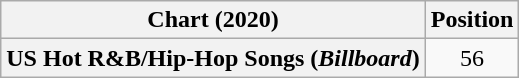<table class="wikitable plainrowheaders" style="text-align:center">
<tr>
<th scope="col">Chart (2020)</th>
<th scope="col">Position</th>
</tr>
<tr>
<th scope="row">US Hot R&B/Hip-Hop Songs (<em>Billboard</em>)</th>
<td>56</td>
</tr>
</table>
